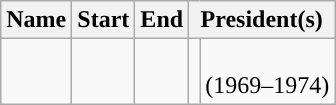<table class="wikitable sortable">
<tr>
<th>Name</th>
<th>Start</th>
<th>End</th>
<th colspan=2>President(s)</th>
</tr>
<tr>
<td></td>
<td></td>
<td></td>
<td style="background: "></td>
<td><br>(1969–1974)</td>
</tr>
</table>
